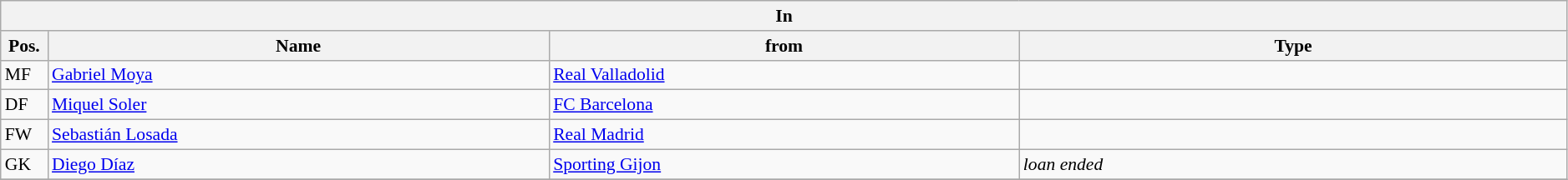<table class="wikitable" style="font-size:90%;width:99%;">
<tr>
<th colspan="4">In</th>
</tr>
<tr>
<th width=3%>Pos.</th>
<th width=32%>Name</th>
<th width=30%>from</th>
<th width=35%>Type</th>
</tr>
<tr>
<td>MF</td>
<td><a href='#'>Gabriel Moya</a></td>
<td><a href='#'>Real Valladolid</a></td>
<td></td>
</tr>
<tr>
<td>DF</td>
<td><a href='#'>Miquel Soler</a></td>
<td><a href='#'>FC Barcelona</a></td>
<td></td>
</tr>
<tr>
<td>FW</td>
<td><a href='#'>Sebastián Losada</a></td>
<td><a href='#'>Real Madrid</a></td>
<td></td>
</tr>
<tr>
<td>GK</td>
<td><a href='#'>Diego Díaz</a></td>
<td><a href='#'>Sporting Gijon</a></td>
<td><em>loan ended</em></td>
</tr>
<tr>
</tr>
</table>
